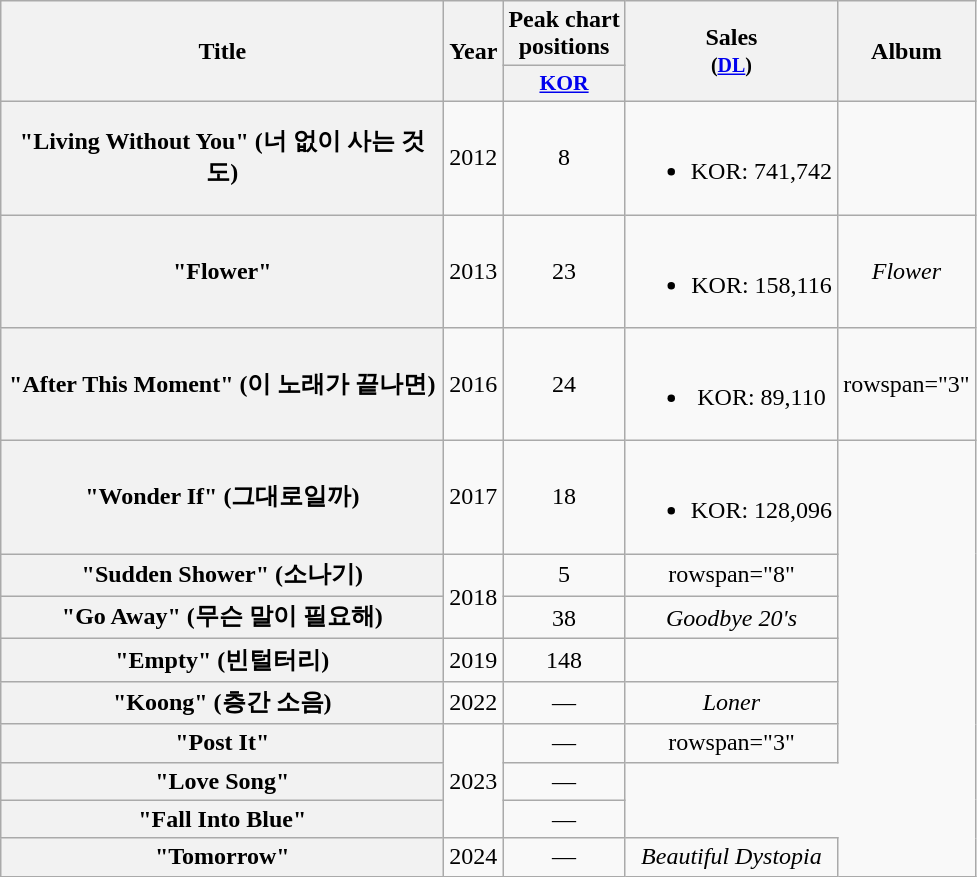<table class="wikitable plainrowheaders" style="text-align:center;">
<tr>
<th rowspan="2" style="width:18em;">Title</th>
<th rowspan="2">Year</th>
<th colspan="1">Peak chart <br> positions</th>
<th rowspan="2">Sales <br> <small>(<a href='#'>DL</a>)</small></th>
<th rowspan="2">Album</th>
</tr>
<tr>
<th style="width=3em;font-size:90%"><a href='#'>KOR</a><br></th>
</tr>
<tr>
<th scope="row">"Living Without You" (너 없이 사는 것도)</th>
<td>2012</td>
<td>8</td>
<td><br><ul><li>KOR: 741,742</li></ul></td>
<td></td>
</tr>
<tr>
<th scope="row">"Flower"</th>
<td>2013</td>
<td>23</td>
<td><br><ul><li>KOR: 158,116</li></ul></td>
<td><em>Flower</em></td>
</tr>
<tr>
<th scope="row">"After This Moment" (이 노래가 끝나면) </th>
<td>2016</td>
<td>24</td>
<td><br><ul><li>KOR: 89,110</li></ul></td>
<td>rowspan="3" </td>
</tr>
<tr>
<th scope="row">"Wonder If" (그대로일까) </th>
<td>2017</td>
<td>18</td>
<td><br><ul><li>KOR: 128,096</li></ul></td>
</tr>
<tr>
<th scope="row">"Sudden Shower" (소나기) </th>
<td rowspan="2">2018</td>
<td>5</td>
<td>rowspan="8" </td>
</tr>
<tr>
<th scope="row">"Go Away" (무슨 말이 필요해)</th>
<td>38</td>
<td><em>Goodbye 20's</em></td>
</tr>
<tr>
<th scope="row">"Empty" (빈털터리) </th>
<td>2019</td>
<td>148</td>
<td></td>
</tr>
<tr>
<th scope="row">"Koong" (층간 소음)</th>
<td>2022</td>
<td>—</td>
<td><em>Loner</em></td>
</tr>
<tr>
<th scope="row">"Post It" </th>
<td rowspan="3">2023</td>
<td>—</td>
<td>rowspan="3" </td>
</tr>
<tr>
<th scope="row">"Love Song"</th>
<td>—</td>
</tr>
<tr>
<th scope="row">"Fall Into Blue"</th>
<td>—</td>
</tr>
<tr>
<th scope="row">"Tomorrow"</th>
<td>2024</td>
<td>—</td>
<td><em>Beautiful Dystopia</em></td>
</tr>
</table>
